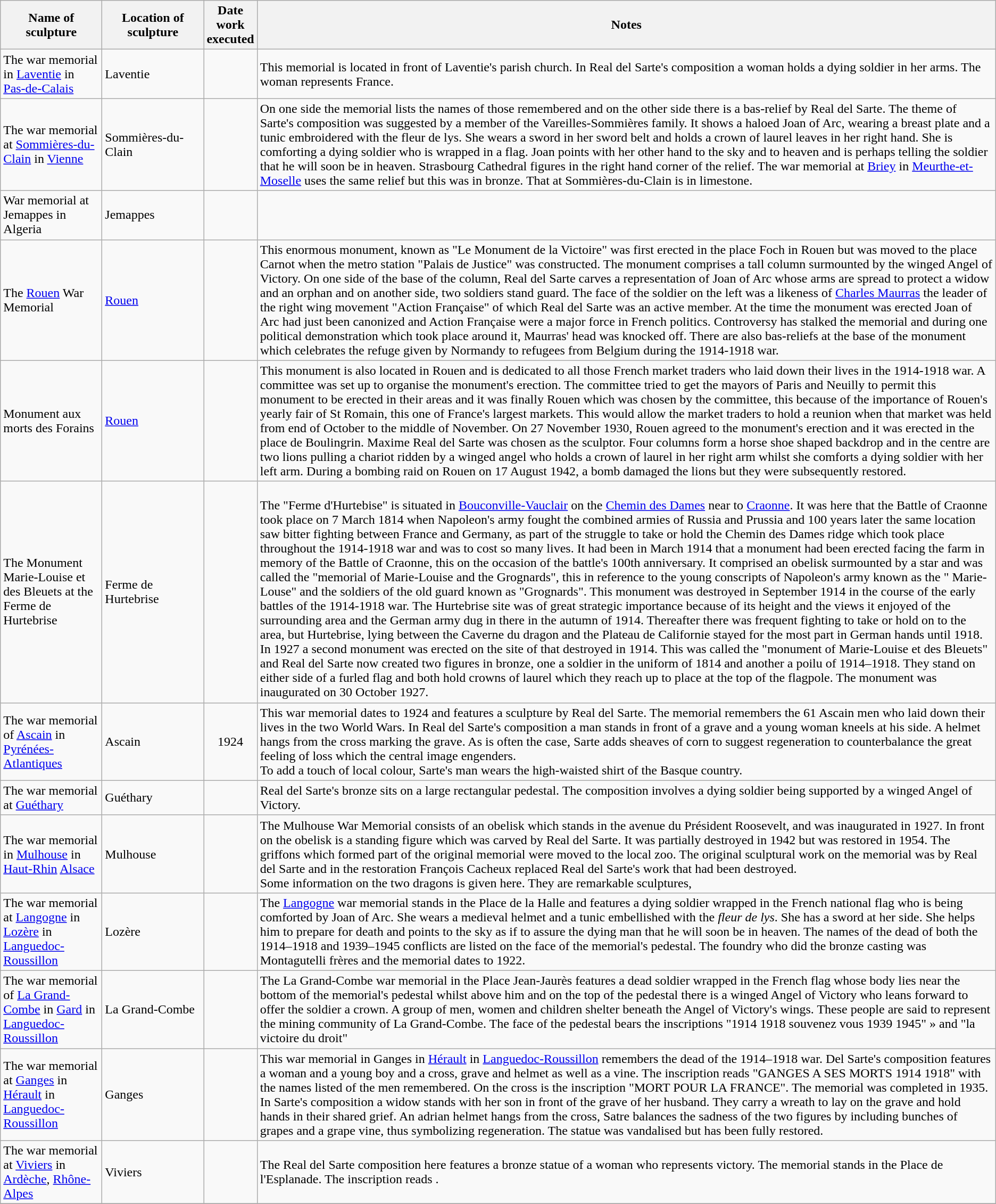<table class="wikitable sortable plainrowheaders">
<tr>
<th style="width:120px">Name of sculpture</th>
<th style="width:120px">Location of sculpture</th>
<th style="width:50px">Date work executed</th>
<th class="unsortable">Notes</th>
</tr>
<tr>
<td>The war memorial in <a href='#'>Laventie</a> in <a href='#'>Pas-de-Calais</a></td>
<td>Laventie</td>
<td align="center"></td>
<td>This memorial is located in front of Laventie's parish church. In Real del Sarte's composition a woman holds a dying soldier in her arms. The woman represents France.</td>
</tr>
<tr>
<td>The war memorial at <a href='#'>Sommières-du-Clain</a> in <a href='#'>Vienne</a></td>
<td>Sommières-du-Clain</td>
<td align="center"></td>
<td>On one side the memorial lists the names of those remembered and on the other side there is a bas-relief by Real del Sarte. The theme of Sarte's composition was suggested by a member of the Vareilles-Sommières family.  It shows a haloed Joan of Arc, wearing a breast plate and a tunic embroidered with the fleur de lys.  She wears a sword in her sword belt and holds a crown of laurel leaves in her right hand. She is comforting a dying soldier who is wrapped in a flag.  Joan points with her other hand to the sky and to heaven and is perhaps telling the soldier that he will soon be in heaven. Strasbourg Cathedral figures in the right hand corner of the relief. The war memorial at <a href='#'>Briey</a> in <a href='#'>Meurthe-et-Moselle</a> uses the same relief but this was in bronze.  That at Sommières-du-Clain is in limestone.</td>
</tr>
<tr>
<td>War memorial at Jemappes in Algeria</td>
<td>Jemappes</td>
<td align="center"></td>
<td></td>
</tr>
<tr>
<td>The <a href='#'>Rouen</a> War Memorial</td>
<td><a href='#'>Rouen</a></td>
<td align="center"></td>
<td>This enormous monument, known as "Le Monument de la Victoire" was first erected in the place Foch in Rouen but was moved to the place Carnot when the metro station "Palais de Justice" was constructed. The monument comprises a tall column surmounted by the winged Angel of Victory. On one side of the base of the column, Real del Sarte carves a representation of Joan of Arc whose arms are spread to protect a widow and an orphan and on another side, two soldiers stand guard. The face of the soldier on the left was a likeness of <a href='#'>Charles Maurras</a> the leader of the right wing movement "Action Française" of which Real del Sarte was an active member.  At the time the monument was erected Joan of Arc had just been canonized and Action Française were a major force in French politics.  Controversy has stalked the memorial and during one political demonstration which took place around it, Maurras' head was knocked off. There are also bas-reliefs at the base of the monument which celebrates the refuge given by Normandy to refugees from Belgium during the 1914-1918 war.</td>
</tr>
<tr>
<td>Monument aux morts des Forains</td>
<td><a href='#'>Rouen</a></td>
<td align="center"></td>
<td>This monument is also located in Rouen and is dedicated to all those French market traders who laid down their lives in the 1914-1918 war. A committee was set up to organise the monument's erection. The committee tried to get the mayors of Paris and Neuilly to permit this monument to be erected in their areas and it was finally Rouen which was chosen by the committee, this because of the importance of Rouen's yearly fair of St Romain, this one of France's largest markets. This would allow the market traders to hold a reunion when that market was held from end of October to the middle of November. On 27 November 1930, Rouen agreed to the monument's erection and it was erected in the place de Boulingrin. Maxime Real del Sarte was chosen as the sculptor. Four columns form a horse shoe shaped backdrop and in the centre are two lions pulling a chariot ridden by a winged angel who holds a crown of laurel in her right arm whilst she comforts a dying soldier with her left arm. During a bombing raid on Rouen on 17 August 1942, a bomb damaged the lions but they were subsequently restored.</td>
</tr>
<tr>
<td>The Monument Marie-Louise et des Bleuets at the Ferme de Hurtebrise</td>
<td>Ferme de Hurtebrise</td>
<td align="center"></td>
<td><br>
The "Ferme d'Hurtebise" is situated in <a href='#'>Bouconville-Vauclair</a> on the <a href='#'>Chemin des Dames</a> near to <a href='#'>Craonne</a>. It was here that the Battle of Craonne took place on 7 March 1814 when Napoleon's army fought the combined armies of Russia and Prussia and 100 years later the same location saw bitter fighting between France and Germany, as part of the struggle to take or hold the Chemin des Dames ridge which took place throughout the 1914-1918 war and was to cost so many lives. It had been in March 1914 that a monument had been erected facing the farm in memory of the Battle of Craonne, this on the occasion of the battle's 100th anniversary.  It comprised an obelisk surmounted by a star and was called the "memorial of Marie-Louise and the Grognards", this in reference to the young conscripts of Napoleon's army known as the " Marie-Louse" and the soldiers of the old guard known as "Grognards". This monument was destroyed in September 1914 in the course of the early battles of the 1914-1918 war. The Hurtebrise site was of great strategic importance because of its height and the views it enjoyed of the surrounding area and the German army dug in there in the autumn of 1914.  Thereafter there was frequent fighting to take or hold on to the area, but Hurtebrise, lying between the Caverne du dragon and the Plateau de Californie stayed for the most part in German hands until 1918. In 1927 a second monument was erected on the site of that destroyed in 1914.  This was called the "monument of Marie-Louise et des Bleuets" and Real del Sarte now created two figures in bronze, one a soldier in the uniform of 1814 and another a poilu of 1914–1918. They stand on either side of a furled flag and both hold crowns of laurel which they reach up to place at the top of the flagpole.  The monument was inaugurated on 30 October 1927.</td>
</tr>
<tr>
<td>The war memorial of <a href='#'>Ascain</a> in <a href='#'>Pyrénées-Atlantiques</a></td>
<td>Ascain</td>
<td align="center">1924</td>
<td>This war memorial dates to 1924 and features a sculpture by Real del Sarte. The memorial remembers the 61 Ascain men who laid down their lives in the two World Wars.  In Real del Sarte's composition a man stands in front of a grave and a young woman kneels at his side. A helmet hangs from the cross marking the grave. As is often the case, Sarte adds sheaves of corn to suggest regeneration to counterbalance the great feeling of loss which the central image engenders.<br> To add a touch of local colour, Sarte's man wears the high-waisted shirt of the Basque country.</td>
</tr>
<tr>
<td>The war memorial at <a href='#'>Guéthary</a></td>
<td>Guéthary</td>
<td align="center"></td>
<td>Real del Sarte's bronze sits on a large rectangular pedestal.  The composition involves a dying soldier being supported by a winged Angel of Victory.</td>
</tr>
<tr>
<td>The war memorial in <a href='#'>Mulhouse</a> in <a href='#'>Haut-Rhin</a> <a href='#'>Alsace</a></td>
<td>Mulhouse</td>
<td align="center"></td>
<td>The Mulhouse War Memorial consists of an obelisk which stands in the avenue du Président Roosevelt, and was inaugurated in 1927. In front on the obelisk is a standing figure which was carved by Real del Sarte. It was partially destroyed in 1942 but was restored in 1954. The griffons which formed part of the original memorial were moved to the local zoo.  The original sculptural work on the memorial was by Real del Sarte and in the restoration François Cacheux replaced Real del Sarte's work that had been destroyed.<br>
Some information on the two dragons is given here.  They are remarkable sculptures,</td>
</tr>
<tr>
<td>The war memorial at <a href='#'>Langogne</a> in <a href='#'>Lozère</a> in <a href='#'>Languedoc-Roussillon</a></td>
<td>Lozère</td>
<td align="center"></td>
<td>The <a href='#'>Langogne</a> war memorial stands in the Place de la Halle and features a dying soldier wrapped in the French national flag who is being comforted by Joan of Arc.  She wears a medieval helmet and a tunic embellished with the <em>fleur de lys</em>.  She has a sword at her side.  She helps him to prepare for death and points to the sky as if to assure the dying man that he will soon be in heaven. The names of the dead of both the 1914–1918 and 1939–1945 conflicts are listed on the face of the memorial's pedestal. The foundry who did the bronze casting was Montagutelli frères and the memorial dates to 1922.</td>
</tr>
<tr>
<td>The war memorial of <a href='#'>La Grand-Combe</a> in <a href='#'>Gard</a> in <a href='#'>Languedoc-Roussillon</a></td>
<td>La Grand-Combe</td>
<td align="center"></td>
<td>The La Grand-Combe war memorial in the Place Jean-Jaurès features a dead soldier wrapped in the French flag whose body lies near the bottom of the memorial's pedestal whilst above him and on the top of the pedestal there is a winged Angel of Victory who leans forward to offer the soldier a crown. A group of men, women and children shelter beneath the Angel of Victory's wings.  These people are said to represent the mining community of La Grand-Combe. The face of the pedestal bears the inscriptions "1914 1918 souvenez vous 1939 1945" » and  "la victoire du droit"</td>
</tr>
<tr>
<td>The war memorial at <a href='#'>Ganges</a> in <a href='#'>Hérault</a> in <a href='#'>Languedoc-Roussillon</a></td>
<td>Ganges</td>
<td align="center"></td>
<td>This war memorial in Ganges in <a href='#'>Hérault</a> in <a href='#'>Languedoc-Roussillon</a> remembers the dead of the 1914–1918 war.  Del Sarte's composition features a woman and a young boy and a cross, grave and helmet as well as a vine.  The inscription reads "GANGES A SES MORTS 1914 1918" with the names listed of the men remembered.  On the cross is the inscription  "MORT POUR LA FRANCE".  The memorial was completed in 1935. In Sarte's composition a widow stands with her son in front of the grave of her husband.  They carry a wreath to lay on the grave and hold hands in their shared grief.  An adrian helmet hangs from the cross,   Satre balances the sadness of the two figures by including bunches of grapes and a grape vine, thus symbolizing regeneration. The statue was vandalised but has been fully restored.</td>
</tr>
<tr>
<td>The war memorial at <a href='#'>Viviers</a> in <a href='#'>Ardèche</a>, <a href='#'>Rhône-Alpes</a></td>
<td>Viviers</td>
<td align="center"></td>
<td>The Real del Sarte composition here features a bronze statue of a woman who represents victory.  The memorial stands in the Place de l'Esplanade. The inscription reads .</td>
</tr>
<tr>
</tr>
</table>
